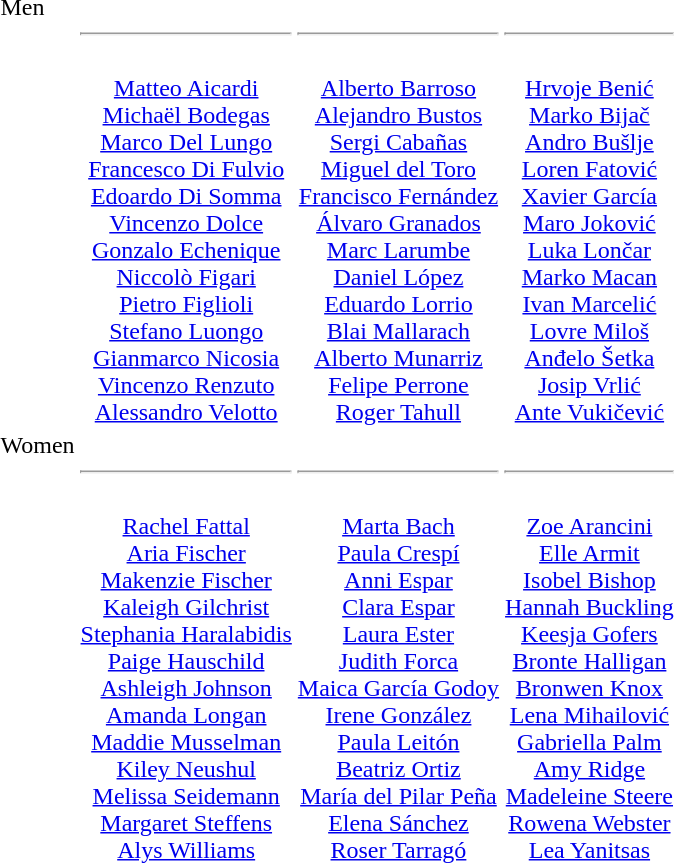<table>
<tr valign="top">
<td>Men<br></td>
<td style="text-align:center; vertical-align:top;"> <br><hr><br><a href='#'>Matteo Aicardi</a><br><a href='#'>Michaël Bodegas</a><br><a href='#'>Marco Del Lungo</a><br><a href='#'>Francesco Di Fulvio</a><br><a href='#'>Edoardo Di Somma</a><br><a href='#'>Vincenzo Dolce</a><br><a href='#'>Gonzalo Echenique</a><br><a href='#'>Niccolò Figari</a><br><a href='#'>Pietro Figlioli</a><br><a href='#'>Stefano Luongo</a><br><a href='#'>Gianmarco Nicosia</a><br><a href='#'>Vincenzo Renzuto</a><br><a href='#'>Alessandro Velotto</a></td>
<td style="text-align:center; vertical-align:top;"> <br><hr><br><a href='#'>Alberto Barroso</a><br><a href='#'>Alejandro Bustos</a><br><a href='#'>Sergi Cabañas</a><br><a href='#'>Miguel del Toro</a><br><a href='#'>Francisco Fernández</a><br><a href='#'>Álvaro Granados</a><br><a href='#'>Marc Larumbe</a><br><a href='#'>Daniel López</a><br><a href='#'>Eduardo Lorrio</a><br><a href='#'>Blai Mallarach</a><br><a href='#'>Alberto Munarriz</a><br><a href='#'>Felipe Perrone</a><br><a href='#'>Roger Tahull</a></td>
<td style="text-align:center; vertical-align:top;"> <br><hr><br><a href='#'>Hrvoje Benić</a><br><a href='#'>Marko Bijač</a><br><a href='#'>Andro Bušlje</a><br><a href='#'>Loren Fatović</a><br><a href='#'>Xavier García</a><br><a href='#'>Maro Joković</a><br><a href='#'>Luka Lončar</a><br><a href='#'>Marko Macan</a><br><a href='#'>Ivan Marcelić</a><br><a href='#'>Lovre Miloš</a><br><a href='#'>Anđelo Šetka</a><br><a href='#'>Josip Vrlić</a><br><a href='#'>Ante Vukičević</a></td>
</tr>
<tr valign="top">
<td>Women<br></td>
<td style="text-align:center; vertical-align:top;"> <br><hr><br><a href='#'>Rachel Fattal</a><br><a href='#'>Aria Fischer</a><br><a href='#'>Makenzie Fischer</a><br><a href='#'>Kaleigh Gilchrist</a><br><a href='#'>Stephania Haralabidis</a><br><a href='#'>Paige Hauschild</a><br><a href='#'>Ashleigh Johnson</a><br><a href='#'>Amanda Longan</a><br><a href='#'>Maddie Musselman</a><br><a href='#'>Kiley Neushul</a><br><a href='#'>Melissa Seidemann</a><br><a href='#'>Margaret Steffens</a><br><a href='#'>Alys Williams</a></td>
<td style="text-align:center; vertical-align:top;"> <br><hr><br><a href='#'>Marta Bach</a><br><a href='#'>Paula Crespí</a><br><a href='#'>Anni Espar</a><br><a href='#'>Clara Espar</a><br><a href='#'>Laura Ester</a><br><a href='#'>Judith Forca</a><br><a href='#'>Maica García Godoy</a><br><a href='#'>Irene González</a><br><a href='#'>Paula Leitón</a><br><a href='#'>Beatriz Ortiz</a><br><a href='#'>María del Pilar Peña</a><br><a href='#'>Elena Sánchez</a><br><a href='#'>Roser Tarragó</a></td>
<td style="text-align:center; vertical-align:top;"> <br><hr><br><a href='#'>Zoe Arancini</a><br><a href='#'>Elle Armit</a><br><a href='#'>Isobel Bishop</a><br><a href='#'>Hannah Buckling</a><br><a href='#'>Keesja Gofers</a><br><a href='#'>Bronte Halligan</a><br><a href='#'>Bronwen Knox</a><br><a href='#'>Lena Mihailović</a><br><a href='#'>Gabriella Palm</a><br><a href='#'>Amy Ridge</a><br><a href='#'>Madeleine Steere</a><br><a href='#'>Rowena Webster</a><br><a href='#'>Lea Yanitsas</a></td>
</tr>
</table>
